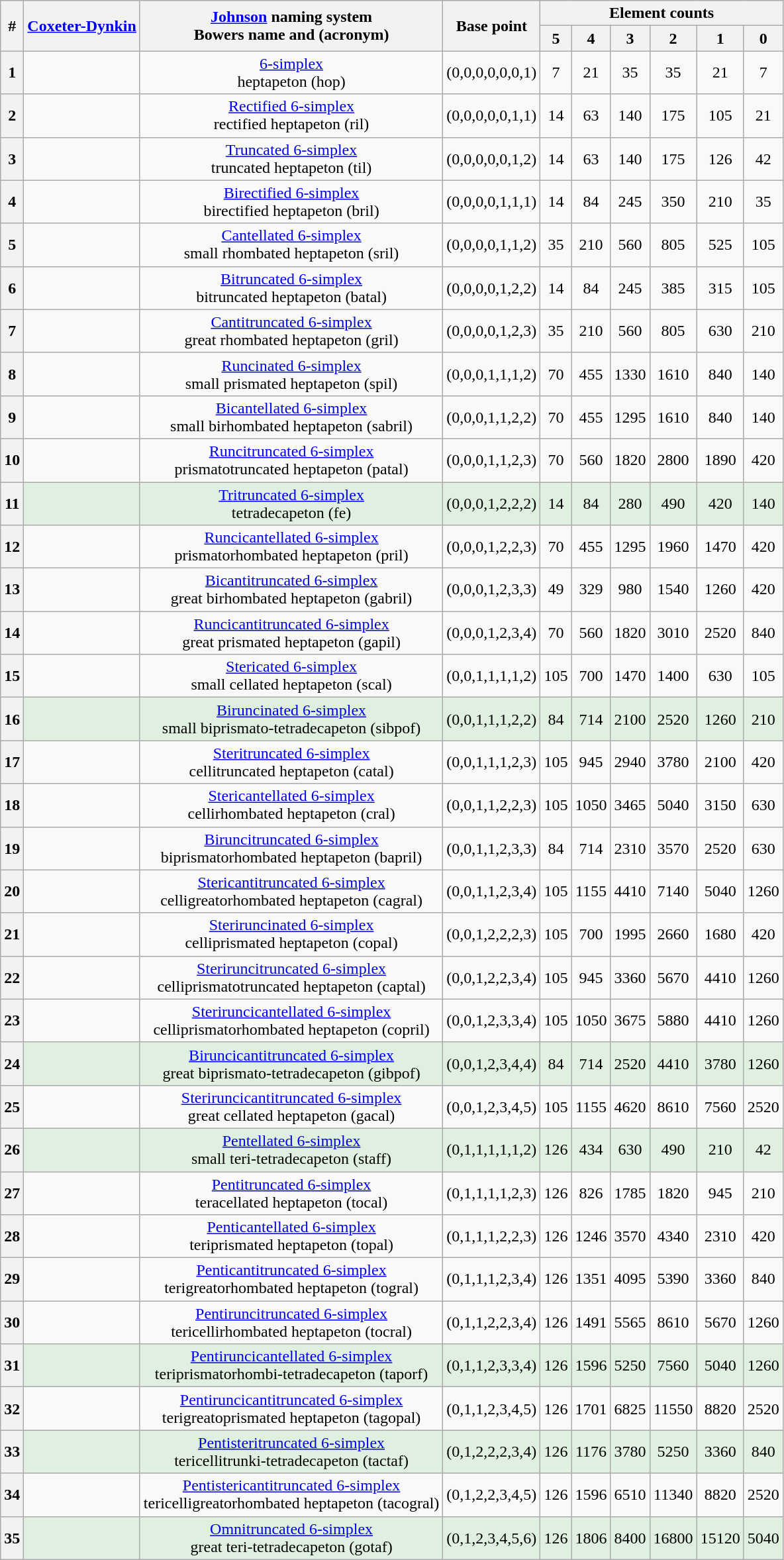<table class="wikitable">
<tr>
<th rowspan=2>#</th>
<th rowspan=2><a href='#'>Coxeter-Dynkin</a></th>
<th rowspan=2><a href='#'>Johnson</a> naming system<br>Bowers name and (acronym)</th>
<th rowspan=2>Base point</th>
<th colspan=6>Element counts</th>
</tr>
<tr>
<th>5</th>
<th>4</th>
<th>3</th>
<th>2</th>
<th>1</th>
<th>0</th>
</tr>
<tr align=center>
<th>1</th>
<td></td>
<td><a href='#'>6-simplex</a><br>heptapeton (hop)</td>
<td>(0,0,0,0,0,0,1)</td>
<td>7</td>
<td>21</td>
<td>35</td>
<td>35</td>
<td>21</td>
<td>7</td>
</tr>
<tr align=center>
<th>2</th>
<td></td>
<td><a href='#'>Rectified 6-simplex</a><br>rectified heptapeton (ril)</td>
<td>(0,0,0,0,0,1,1)</td>
<td>14</td>
<td>63</td>
<td>140</td>
<td>175</td>
<td>105</td>
<td>21</td>
</tr>
<tr align=center>
<th>3</th>
<td></td>
<td><a href='#'>Truncated 6-simplex</a><br>truncated heptapeton (til)</td>
<td>(0,0,0,0,0,1,2)</td>
<td>14</td>
<td>63</td>
<td>140</td>
<td>175</td>
<td>126</td>
<td>42</td>
</tr>
<tr align=center>
<th>4</th>
<td></td>
<td><a href='#'>Birectified 6-simplex</a><br>birectified heptapeton (bril)</td>
<td>(0,0,0,0,1,1,1)</td>
<td>14</td>
<td>84</td>
<td>245</td>
<td>350</td>
<td>210</td>
<td>35</td>
</tr>
<tr align=center>
<th>5</th>
<td></td>
<td><a href='#'>Cantellated 6-simplex</a><br>small rhombated heptapeton (sril)</td>
<td>(0,0,0,0,1,1,2)</td>
<td>35</td>
<td>210</td>
<td>560</td>
<td>805</td>
<td>525</td>
<td>105</td>
</tr>
<tr align=center>
<th>6</th>
<td></td>
<td><a href='#'>Bitruncated 6-simplex</a><br>bitruncated heptapeton (batal)</td>
<td>(0,0,0,0,1,2,2)</td>
<td>14</td>
<td>84</td>
<td>245</td>
<td>385</td>
<td>315</td>
<td>105</td>
</tr>
<tr align=center>
<th>7</th>
<td></td>
<td><a href='#'>Cantitruncated 6-simplex</a><br>great rhombated heptapeton (gril)</td>
<td>(0,0,0,0,1,2,3)</td>
<td>35</td>
<td>210</td>
<td>560</td>
<td>805</td>
<td>630</td>
<td>210</td>
</tr>
<tr align=center>
<th>8</th>
<td></td>
<td><a href='#'>Runcinated 6-simplex</a><br>small prismated heptapeton (spil)</td>
<td>(0,0,0,1,1,1,2)</td>
<td>70</td>
<td>455</td>
<td>1330</td>
<td>1610</td>
<td>840</td>
<td>140</td>
</tr>
<tr align=center>
<th>9</th>
<td></td>
<td><a href='#'>Bicantellated 6-simplex</a><br>small birhombated heptapeton (sabril)</td>
<td>(0,0,0,1,1,2,2)</td>
<td>70</td>
<td>455</td>
<td>1295</td>
<td>1610</td>
<td>840</td>
<td>140</td>
</tr>
<tr align=center>
<th>10</th>
<td></td>
<td><a href='#'>Runcitruncated 6-simplex</a><br>prismatotruncated heptapeton (patal)</td>
<td>(0,0,0,1,1,2,3)</td>
<td>70</td>
<td>560</td>
<td>1820</td>
<td>2800</td>
<td>1890</td>
<td>420</td>
</tr>
<tr style="text-align:center; background:#e0f0e0;">
<th>11</th>
<td></td>
<td><a href='#'>Tritruncated 6-simplex</a><br>tetradecapeton (fe)</td>
<td>(0,0,0,1,2,2,2)</td>
<td>14</td>
<td>84</td>
<td>280</td>
<td>490</td>
<td>420</td>
<td>140</td>
</tr>
<tr align=center>
<th>12</th>
<td></td>
<td><a href='#'>Runcicantellated 6-simplex</a><br>prismatorhombated heptapeton (pril)</td>
<td>(0,0,0,1,2,2,3)</td>
<td>70</td>
<td>455</td>
<td>1295</td>
<td>1960</td>
<td>1470</td>
<td>420</td>
</tr>
<tr align=center>
<th>13</th>
<td></td>
<td><a href='#'>Bicantitruncated 6-simplex</a><br>great birhombated heptapeton (gabril)</td>
<td>(0,0,0,1,2,3,3)</td>
<td>49</td>
<td>329</td>
<td>980</td>
<td>1540</td>
<td>1260</td>
<td>420</td>
</tr>
<tr align=center>
<th>14</th>
<td></td>
<td><a href='#'>Runcicantitruncated 6-simplex</a><br>great prismated heptapeton (gapil)</td>
<td>(0,0,0,1,2,3,4)</td>
<td>70</td>
<td>560</td>
<td>1820</td>
<td>3010</td>
<td>2520</td>
<td>840</td>
</tr>
<tr align=center>
<th>15</th>
<td></td>
<td><a href='#'>Stericated 6-simplex</a><br>small cellated heptapeton (scal)</td>
<td>(0,0,1,1,1,1,2)</td>
<td>105</td>
<td>700</td>
<td>1470</td>
<td>1400</td>
<td>630</td>
<td>105</td>
</tr>
<tr style="text-align:center; background:#e0f0e0;">
<th>16</th>
<td></td>
<td><a href='#'>Biruncinated 6-simplex</a><br>small biprismato-tetradecapeton (sibpof)</td>
<td>(0,0,1,1,1,2,2)</td>
<td>84</td>
<td>714</td>
<td>2100</td>
<td>2520</td>
<td>1260</td>
<td>210</td>
</tr>
<tr align=center>
<th>17</th>
<td></td>
<td><a href='#'>Steritruncated 6-simplex</a><br>cellitruncated heptapeton (catal)</td>
<td>(0,0,1,1,1,2,3)</td>
<td>105</td>
<td>945</td>
<td>2940</td>
<td>3780</td>
<td>2100</td>
<td>420</td>
</tr>
<tr align=center>
<th>18</th>
<td></td>
<td><a href='#'>Stericantellated 6-simplex</a><br>cellirhombated heptapeton (cral)</td>
<td>(0,0,1,1,2,2,3)</td>
<td>105</td>
<td>1050</td>
<td>3465</td>
<td>5040</td>
<td>3150</td>
<td>630</td>
</tr>
<tr align=center>
<th>19</th>
<td></td>
<td><a href='#'>Biruncitruncated 6-simplex</a><br>biprismatorhombated heptapeton (bapril)</td>
<td>(0,0,1,1,2,3,3)</td>
<td>84</td>
<td>714</td>
<td>2310</td>
<td>3570</td>
<td>2520</td>
<td>630</td>
</tr>
<tr align=center>
<th>20</th>
<td></td>
<td><a href='#'>Stericantitruncated 6-simplex</a><br>celligreatorhombated heptapeton (cagral)</td>
<td>(0,0,1,1,2,3,4)</td>
<td>105</td>
<td>1155</td>
<td>4410</td>
<td>7140</td>
<td>5040</td>
<td>1260</td>
</tr>
<tr align=center>
<th>21</th>
<td></td>
<td><a href='#'>Steriruncinated 6-simplex</a><br>celliprismated heptapeton (copal)</td>
<td>(0,0,1,2,2,2,3)</td>
<td>105</td>
<td>700</td>
<td>1995</td>
<td>2660</td>
<td>1680</td>
<td>420</td>
</tr>
<tr align=center>
<th>22</th>
<td></td>
<td><a href='#'>Steriruncitruncated 6-simplex</a><br>celliprismatotruncated heptapeton (captal)</td>
<td>(0,0,1,2,2,3,4)</td>
<td>105</td>
<td>945</td>
<td>3360</td>
<td>5670</td>
<td>4410</td>
<td>1260</td>
</tr>
<tr align=center>
<th>23</th>
<td></td>
<td><a href='#'>Steriruncicantellated 6-simplex</a><br>celliprismatorhombated heptapeton (copril)</td>
<td>(0,0,1,2,3,3,4)</td>
<td>105</td>
<td>1050</td>
<td>3675</td>
<td>5880</td>
<td>4410</td>
<td>1260</td>
</tr>
<tr style="text-align:center; background:#e0f0e0;">
<th>24</th>
<td></td>
<td><a href='#'>Biruncicantitruncated 6-simplex</a><br>great biprismato-tetradecapeton (gibpof)</td>
<td>(0,0,1,2,3,4,4)</td>
<td>84</td>
<td>714</td>
<td>2520</td>
<td>4410</td>
<td>3780</td>
<td>1260</td>
</tr>
<tr align=center>
<th>25</th>
<td></td>
<td><a href='#'>Steriruncicantitruncated 6-simplex</a><br>great cellated heptapeton (gacal)</td>
<td>(0,0,1,2,3,4,5)</td>
<td>105</td>
<td>1155</td>
<td>4620</td>
<td>8610</td>
<td>7560</td>
<td>2520</td>
</tr>
<tr style="text-align:center; background:#e0f0e0;">
<th>26</th>
<td></td>
<td><a href='#'>Pentellated 6-simplex</a><br>small teri-tetradecapeton (staff)</td>
<td>(0,1,1,1,1,1,2)</td>
<td>126</td>
<td>434</td>
<td>630</td>
<td>490</td>
<td>210</td>
<td>42</td>
</tr>
<tr align=center>
<th>27</th>
<td></td>
<td><a href='#'>Pentitruncated 6-simplex</a><br>teracellated heptapeton (tocal)</td>
<td>(0,1,1,1,1,2,3)</td>
<td>126</td>
<td>826</td>
<td>1785</td>
<td>1820</td>
<td>945</td>
<td>210</td>
</tr>
<tr align=center>
<th>28</th>
<td></td>
<td><a href='#'>Penticantellated 6-simplex</a><br>teriprismated heptapeton (topal)</td>
<td>(0,1,1,1,2,2,3)</td>
<td>126</td>
<td>1246</td>
<td>3570</td>
<td>4340</td>
<td>2310</td>
<td>420</td>
</tr>
<tr align=center>
<th>29</th>
<td></td>
<td><a href='#'>Penticantitruncated 6-simplex</a><br>terigreatorhombated heptapeton (togral)</td>
<td>(0,1,1,1,2,3,4)</td>
<td>126</td>
<td>1351</td>
<td>4095</td>
<td>5390</td>
<td>3360</td>
<td>840</td>
</tr>
<tr align=center>
<th>30</th>
<td></td>
<td><a href='#'>Pentiruncitruncated 6-simplex</a><br>tericellirhombated heptapeton (tocral)</td>
<td>(0,1,1,2,2,3,4)</td>
<td>126</td>
<td>1491</td>
<td>5565</td>
<td>8610</td>
<td>5670</td>
<td>1260</td>
</tr>
<tr style="text-align:center; background:#e0f0e0;">
<th>31</th>
<td></td>
<td><a href='#'>Pentiruncicantellated 6-simplex</a><br>teriprismatorhombi-tetradecapeton (taporf)</td>
<td>(0,1,1,2,3,3,4)</td>
<td>126</td>
<td>1596</td>
<td>5250</td>
<td>7560</td>
<td>5040</td>
<td>1260</td>
</tr>
<tr align=center>
<th>32</th>
<td></td>
<td><a href='#'>Pentiruncicantitruncated 6-simplex</a><br>terigreatoprismated heptapeton (tagopal)</td>
<td>(0,1,1,2,3,4,5)</td>
<td>126</td>
<td>1701</td>
<td>6825</td>
<td>11550</td>
<td>8820</td>
<td>2520</td>
</tr>
<tr style="text-align:center; background:#e0f0e0;">
<th>33</th>
<td></td>
<td><a href='#'>Pentisteritruncated 6-simplex</a><br>tericellitrunki-tetradecapeton (tactaf)</td>
<td>(0,1,2,2,2,3,4)</td>
<td>126</td>
<td>1176</td>
<td>3780</td>
<td>5250</td>
<td>3360</td>
<td>840</td>
</tr>
<tr align=center>
<th>34</th>
<td></td>
<td><a href='#'>Pentistericantitruncated 6-simplex</a><br>tericelligreatorhombated heptapeton (tacogral)</td>
<td>(0,1,2,2,3,4,5)</td>
<td>126</td>
<td>1596</td>
<td>6510</td>
<td>11340</td>
<td>8820</td>
<td>2520</td>
</tr>
<tr style="text-align:center; background:#e0f0e0;">
<th>35</th>
<td></td>
<td><a href='#'>Omnitruncated 6-simplex</a><br>great teri-tetradecapeton (gotaf)</td>
<td>(0,1,2,3,4,5,6)</td>
<td>126</td>
<td>1806</td>
<td>8400</td>
<td>16800</td>
<td>15120</td>
<td>5040</td>
</tr>
</table>
